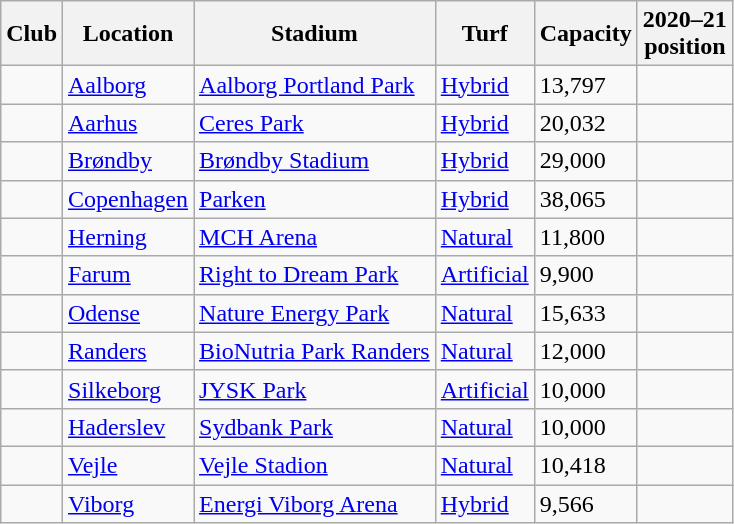<table class="wikitable sortable">
<tr>
<th>Club</th>
<th>Location</th>
<th>Stadium</th>
<th>Turf</th>
<th>Capacity</th>
<th>2020–21<br>position</th>
</tr>
<tr>
<td></td>
<td><a href='#'>Aalborg</a></td>
<td><a href='#'>Aalborg Portland Park</a></td>
<td><a href='#'>Hybrid</a></td>
<td>13,797</td>
<td></td>
</tr>
<tr>
<td></td>
<td><a href='#'>Aarhus</a></td>
<td><a href='#'>Ceres Park</a></td>
<td><a href='#'>Hybrid</a></td>
<td>20,032</td>
<td></td>
</tr>
<tr>
<td></td>
<td><a href='#'>Brøndby</a></td>
<td><a href='#'>Brøndby Stadium</a></td>
<td><a href='#'>Hybrid</a></td>
<td>29,000</td>
<td></td>
</tr>
<tr>
<td></td>
<td><a href='#'>Copenhagen</a></td>
<td><a href='#'>Parken</a></td>
<td><a href='#'>Hybrid</a></td>
<td>38,065</td>
<td></td>
</tr>
<tr>
<td></td>
<td><a href='#'>Herning</a></td>
<td><a href='#'>MCH Arena</a></td>
<td><a href='#'>Natural</a></td>
<td>11,800</td>
<td></td>
</tr>
<tr>
<td></td>
<td><a href='#'>Farum</a></td>
<td><a href='#'>Right to Dream Park</a></td>
<td><a href='#'>Artificial</a></td>
<td>9,900</td>
<td></td>
</tr>
<tr>
<td></td>
<td><a href='#'>Odense</a></td>
<td><a href='#'>Nature Energy Park</a></td>
<td><a href='#'>Natural</a></td>
<td>15,633</td>
<td></td>
</tr>
<tr>
<td></td>
<td><a href='#'>Randers</a></td>
<td><a href='#'>BioNutria Park Randers</a></td>
<td><a href='#'>Natural</a></td>
<td>12,000</td>
<td></td>
</tr>
<tr>
<td></td>
<td><a href='#'>Silkeborg</a></td>
<td><a href='#'>JYSK Park</a></td>
<td><a href='#'>Artificial</a></td>
<td>10,000</td>
<td></td>
</tr>
<tr>
<td></td>
<td><a href='#'>Haderslev</a></td>
<td><a href='#'>Sydbank Park</a></td>
<td><a href='#'>Natural</a></td>
<td>10,000</td>
<td></td>
</tr>
<tr>
<td></td>
<td><a href='#'>Vejle</a></td>
<td><a href='#'>Vejle Stadion</a></td>
<td><a href='#'>Natural</a></td>
<td>10,418</td>
<td></td>
</tr>
<tr>
<td></td>
<td><a href='#'>Viborg</a></td>
<td><a href='#'>Energi Viborg Arena</a></td>
<td><a href='#'>Hybrid</a></td>
<td>9,566</td>
<td></td>
</tr>
</table>
